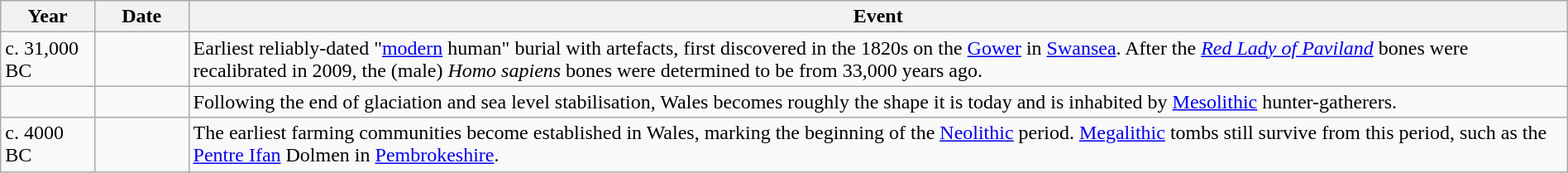<table class="wikitable" width="100%">
<tr>
<th style="width:6%">Year</th>
<th style="width:6%">Date</th>
<th>Event</th>
</tr>
<tr>
<td>c. 31,000 BC</td>
<td></td>
<td>Earliest reliably-dated "<a href='#'>modern</a> human" burial with artefacts, first discovered in the 1820s on the <a href='#'>Gower</a> in <a href='#'>Swansea</a>. After the <em><a href='#'>Red Lady of Paviland</a></em> bones were recalibrated in 2009, the (male) <em>Homo sapiens</em> bones were determined to be from 33,000 years ago.</td>
</tr>
<tr>
<td></td>
<td></td>
<td>Following the end of glaciation and sea level stabilisation, Wales becomes roughly the shape it is today and is inhabited by <a href='#'>Mesolithic</a> hunter-gatherers.</td>
</tr>
<tr>
<td>c. 4000 BC</td>
<td></td>
<td>The earliest farming communities become established in Wales, marking the beginning of the <a href='#'>Neolithic</a> period. <a href='#'>Megalithic</a> tombs still survive from this period, such as the <a href='#'>Pentre Ifan</a> Dolmen in <a href='#'>Pembrokeshire</a>.</td>
</tr>
</table>
